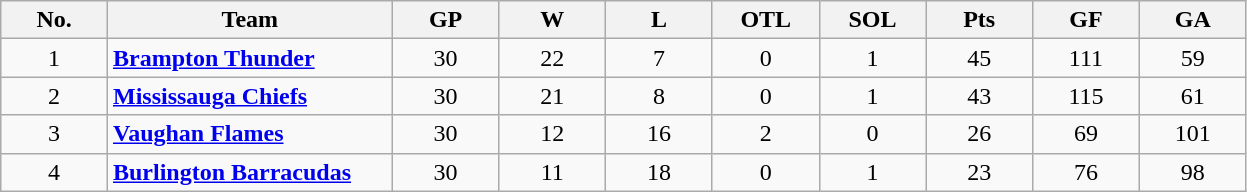<table class="wikitable sortable">
<tr>
<th bgcolor="#DDDDFF" width="7.5%" title="Division rank">No.</th>
<th bgcolor="#DDDDFF" width="20%">Team</th>
<th bgcolor="#DDDDFF" width="7.5%" title="Games played" class="unsortable">GP</th>
<th bgcolor="#DDDDFF" width="7.5%" title="Wins">W</th>
<th bgcolor="#DDDDFF" width="7.5%" title="Losses">L</th>
<th bgcolor="#DDDDFF" width="7.5%" title="OT Loss">OTL</th>
<th bgcolor="#DDDDFF" width="7.5%" title="SO Loss">SOL</th>
<th bgcolor="#DDDDFF" width="7.5%" title="Points">Pts</th>
<th bgcolor="#DDDDFF" width="7.5%" title="Goals For">GF</th>
<th bgcolor="#DDDDFF" width="7.5%" title="Goals Against">GA</th>
</tr>
<tr align=center>
<td>1</td>
<td align=left><strong><a href='#'>Brampton Thunder</a></strong></td>
<td>30</td>
<td>22</td>
<td>7</td>
<td>0</td>
<td>1</td>
<td>45</td>
<td>111</td>
<td>59</td>
</tr>
<tr align=center>
<td>2</td>
<td align=left><strong><a href='#'>Mississauga Chiefs</a></strong></td>
<td>30</td>
<td>21</td>
<td>8</td>
<td>0</td>
<td>1</td>
<td>43</td>
<td>115</td>
<td>61</td>
</tr>
<tr align=center>
<td>3</td>
<td align=left><strong><a href='#'>Vaughan Flames</a></strong></td>
<td>30</td>
<td>12</td>
<td>16</td>
<td>2</td>
<td>0</td>
<td>26</td>
<td>69</td>
<td>101</td>
</tr>
<tr align=center>
<td>4</td>
<td align=left><strong><a href='#'>Burlington Barracudas</a></strong></td>
<td>30</td>
<td>11</td>
<td>18</td>
<td>0</td>
<td>1</td>
<td>23</td>
<td>76</td>
<td>98</td>
</tr>
</table>
